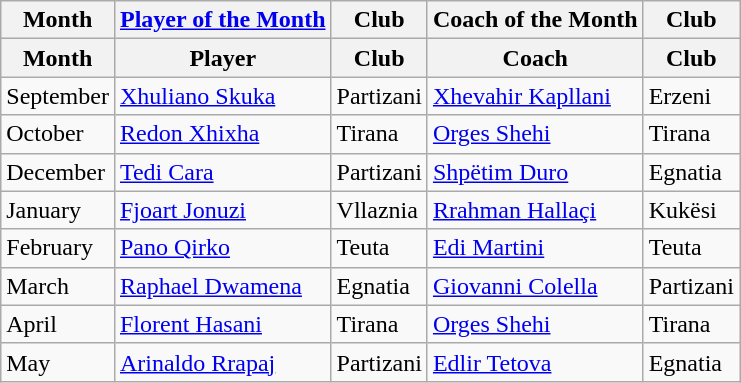<table class="wikitable">
<tr>
<th rowspan="1">Month</th>
<th colspan="1"><a href='#'>Player of the Month</a></th>
<th colspan="1">Club</th>
<th colspan="1">Coach of the Month</th>
<th colspan="1">Club</th>
</tr>
<tr>
<th>Month</th>
<th>Player</th>
<th>Club</th>
<th>Coach</th>
<th>Club</th>
</tr>
<tr>
<td>September</td>
<td> <a href='#'>Xhuliano Skuka</a></td>
<td>Partizani</td>
<td> <a href='#'>Xhevahir Kapllani</a></td>
<td>Erzeni</td>
</tr>
<tr>
<td>October</td>
<td> <a href='#'>Redon Xhixha</a></td>
<td>Tirana</td>
<td> <a href='#'>Orges Shehi</a></td>
<td>Tirana</td>
</tr>
<tr>
<td>December</td>
<td> <a href='#'>Tedi Cara</a></td>
<td>Partizani</td>
<td> <a href='#'>Shpëtim Duro</a></td>
<td>Egnatia</td>
</tr>
<tr>
<td>January</td>
<td> <a href='#'>Fjoart Jonuzi</a></td>
<td>Vllaznia</td>
<td> <a href='#'>Rrahman Hallaçi</a></td>
<td>Kukësi</td>
</tr>
<tr>
<td>February</td>
<td> <a href='#'>Pano Qirko</a></td>
<td>Teuta</td>
<td> <a href='#'>Edi Martini</a></td>
<td>Teuta</td>
</tr>
<tr>
<td>March</td>
<td> <a href='#'>Raphael Dwamena</a></td>
<td>Egnatia</td>
<td> <a href='#'>Giovanni Colella</a></td>
<td>Partizani</td>
</tr>
<tr>
<td>April</td>
<td> <a href='#'>Florent Hasani</a></td>
<td>Tirana</td>
<td> <a href='#'>Orges Shehi</a></td>
<td>Tirana</td>
</tr>
<tr>
<td>May</td>
<td> <a href='#'>Arinaldo Rrapaj</a></td>
<td>Partizani</td>
<td> <a href='#'>Edlir Tetova</a></td>
<td>Egnatia</td>
</tr>
</table>
